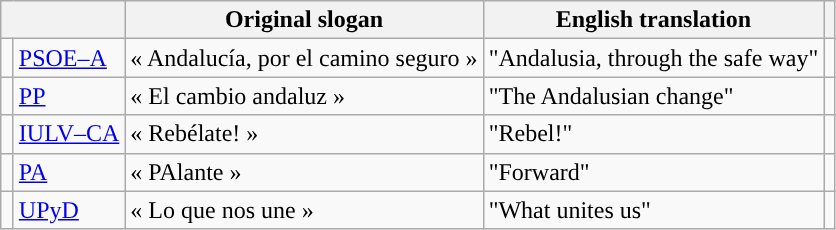<table class="wikitable" style="text-align:left;">
<tr>
<th style="text-align:left;" colspan="2"></th>
<th>Original slogan</th>
<th>English translation</th>
<th></th>
</tr>
<tr>
<td width="1" style="color:inherit;background:"></td>
<td><a href='#'>PSOE–A</a></td>
<td>« Andalucía, por el camino seguro »</td>
<td>"Andalusia, through the safe way"</td>
<td></td>
</tr>
<tr>
<td style="color:inherit;background:"></td>
<td><a href='#'>PP</a></td>
<td>« El cambio andaluz »</td>
<td>"The Andalusian change"</td>
<td></td>
</tr>
<tr>
<td style="color:inherit;background:"></td>
<td><a href='#'>IULV–CA</a></td>
<td>« Rebélate! »</td>
<td>"Rebel!"</td>
<td></td>
</tr>
<tr>
<td style="color:inherit;background:"></td>
<td><a href='#'>PA</a></td>
<td>« PAlante »</td>
<td>"Forward"</td>
<td></td>
</tr>
<tr>
<td style="color:inherit;background:"></td>
<td><a href='#'>UPyD</a></td>
<td>« Lo que nos une »</td>
<td>"What unites us"</td>
<td></td>
</tr>
</table>
